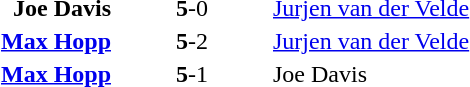<table style="text-align:center">
<tr>
<th width=223></th>
<th width=100></th>
<th width=223></th>
</tr>
<tr>
<td align=right><strong>Joe Davis</strong> </td>
<td><strong>5</strong>-0</td>
<td align=left> <a href='#'>Jurjen van der Velde</a></td>
</tr>
<tr>
<td align=right><strong><a href='#'>Max Hopp</a></strong> </td>
<td><strong>5</strong>-2</td>
<td align=left> <a href='#'>Jurjen van der Velde</a></td>
</tr>
<tr>
<td align=right><strong><a href='#'>Max Hopp</a></strong> </td>
<td><strong>5</strong>-1</td>
<td align=left> Joe Davis</td>
</tr>
</table>
